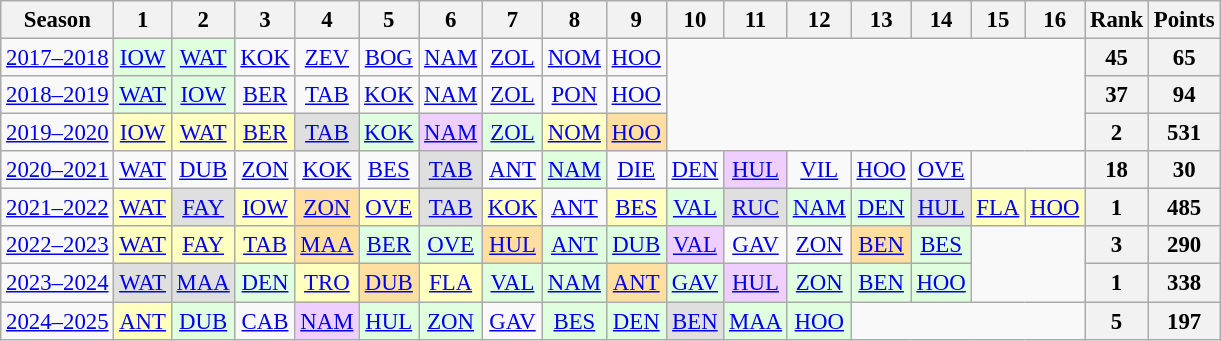<table class="wikitable" style="text-align:center; font-size:95%">
<tr>
<th>Season</th>
<th>1</th>
<th>2</th>
<th>3</th>
<th>4</th>
<th>5</th>
<th>6</th>
<th>7</th>
<th>8</th>
<th>9</th>
<th>10</th>
<th>11</th>
<th>12</th>
<th>13</th>
<th>14</th>
<th>15</th>
<th>16</th>
<th>Rank</th>
<th>Points</th>
</tr>
<tr>
<td><a href='#'>2017–2018</a></td>
<td bgcolor="#dfffdf"><a href='#'>IOW</a><br></td>
<td bgcolor="#dfffdf"><a href='#'>WAT</a><br></td>
<td><a href='#'>KOK</a><br></td>
<td><a href='#'>ZEV</a><br></td>
<td><a href='#'>BOG</a><br></td>
<td><a href='#'>NAM</a><br></td>
<td><a href='#'>ZOL</a><br></td>
<td><a href='#'>NOM</a><br></td>
<td><a href='#'>HOO</a><br></td>
<td colspan=7 rowspan=3></td>
<th>45</th>
<th>65</th>
</tr>
<tr>
<td><a href='#'>2018–2019</a></td>
<td bgcolor="#dfffdf"><a href='#'>WAT</a><br></td>
<td bgcolor="#dfffdf"><a href='#'>IOW</a><br></td>
<td><a href='#'>BER</a><br></td>
<td><a href='#'>TAB</a><br></td>
<td><a href='#'>KOK</a><br></td>
<td><a href='#'>NAM</a><br></td>
<td><a href='#'>ZOL</a><br></td>
<td><a href='#'>PON</a><br></td>
<td><a href='#'>HOO</a><br></td>
<th>37</th>
<th>94</th>
</tr>
<tr>
<td><a href='#'>2019–2020</a></td>
<td bgcolor="#ffffbf"><a href='#'>IOW</a><br></td>
<td bgcolor="#ffffbf"><a href='#'>WAT</a><br></td>
<td bgcolor="#ffffbf"><a href='#'>BER</a><br></td>
<td bgcolor="#dfdfdf"><a href='#'>TAB</a><br></td>
<td bgcolor="#dfffdf"><a href='#'>KOK</a><br></td>
<td bgcolor="#efcfff"><a href='#'>NAM</a><br></td>
<td bgcolor="#dfffdf"><a href='#'>ZOL</a><br></td>
<td bgcolor="#ffffbf"><a href='#'>NOM</a><br></td>
<td bgcolor="#ffdf9f"><a href='#'>HOO</a><br></td>
<th>2</th>
<th>531</th>
</tr>
<tr>
<td><a href='#'>2020–2021</a></td>
<td><a href='#'>WAT</a><br></td>
<td><a href='#'>DUB</a><br></td>
<td><a href='#'>ZON</a><br></td>
<td><a href='#'>KOK</a><br></td>
<td><a href='#'>BES</a><br></td>
<td bgcolor="#dfdfdf"><a href='#'>TAB</a><br></td>
<td><a href='#'>ANT</a><br></td>
<td bgcolor="#dfffdf"><a href='#'>NAM</a><br></td>
<td><a href='#'>DIE</a><br></td>
<td><a href='#'>DEN</a><br></td>
<td bgcolor="#efcfff"><a href='#'>HUL</a><br></td>
<td><a href='#'>VIL</a><br></td>
<td><a href='#'>HOO</a><br></td>
<td><a href='#'>OVE</a><br></td>
<td colspan=2></td>
<th>18</th>
<th>30</th>
</tr>
<tr>
<td><a href='#'>2021–2022</a></td>
<td bgcolor="#ffffbf"><a href='#'>WAT</a><br></td>
<td bgcolor="#dfdfdf"><a href='#'>FAY</a><br></td>
<td bgcolor="#ffffbf"><a href='#'>IOW</a><br></td>
<td bgcolor="#ffdf9f"><a href='#'>ZON</a><br></td>
<td bgcolor="#ffffbf"><a href='#'>OVE</a><br></td>
<td bgcolor="#dfdfdf"><a href='#'>TAB</a><br></td>
<td bgcolor="#ffffbf"><a href='#'>KOK</a><br></td>
<td><a href='#'>ANT</a><br></td>
<td bgcolor="#ffffbf"><a href='#'>BES</a><br></td>
<td bgcolor="#dfffdf"><a href='#'>VAL</a><br></td>
<td bgcolor="#dfdfdf"><a href='#'>RUC</a><br></td>
<td bgcolor="#dfffdf"><a href='#'>NAM</a><br></td>
<td bgcolor="#dfffdf"><a href='#'>DEN</a><br></td>
<td bgcolor="#dfdfdf"><a href='#'>HUL</a><br></td>
<td bgcolor="#ffffbf"><a href='#'>FLA</a><br></td>
<td bgcolor="#ffffbf"><a href='#'>HOO</a><br></td>
<th>1</th>
<th>485</th>
</tr>
<tr>
<td><a href='#'>2022–2023</a></td>
<td bgcolor="#ffffbf"><a href='#'>WAT</a><br></td>
<td bgcolor="#ffffbf"><a href='#'>FAY</a><br></td>
<td bgcolor="#ffffbf"><a href='#'>TAB</a><br></td>
<td bgcolor="#ffdf9f"><a href='#'>MAA</a><br></td>
<td bgcolor="#dfffdf"><a href='#'>BER</a><br></td>
<td bgcolor="#dfffdf"><a href='#'>OVE</a><br></td>
<td bgcolor="#ffdf9f"><a href='#'>HUL</a><br></td>
<td bgcolor="#dfffdf"><a href='#'>ANT</a><br></td>
<td bgcolor="#dfffdf"><a href='#'>DUB</a><br></td>
<td bgcolor="#efcfff"><a href='#'>VAL</a><br></td>
<td><a href='#'>GAV</a><br></td>
<td><a href='#'>ZON</a><br></td>
<td bgcolor="#ffdf9f"><a href='#'>BEN</a><br></td>
<td bgcolor="#dfffdf"><a href='#'>BES</a><br></td>
<td colspan=2 rowspan=2></td>
<th>3</th>
<th>290</th>
</tr>
<tr>
<td><a href='#'>2023–2024</a></td>
<td bgcolor="#dfdfdf"><a href='#'>WAT</a><br></td>
<td bgcolor="#dfdfdf"><a href='#'>MAA</a><br></td>
<td bgcolor="#dfffdf"><a href='#'>DEN</a><br></td>
<td bgcolor="#ffffbf"><a href='#'>TRO</a><br></td>
<td bgcolor="#ffdf9f"><a href='#'>DUB</a><br></td>
<td bgcolor="#ffffbf"><a href='#'>FLA</a><br></td>
<td bgcolor="#dfffdf"><a href='#'>VAL</a><br></td>
<td bgcolor="#dfffdf"><a href='#'>NAM</a><br></td>
<td bgcolor="#ffdf9f"><a href='#'>ANT</a><br></td>
<td bgcolor="#dfffdf"><a href='#'>GAV</a><br></td>
<td bgcolor="#efcfff"><a href='#'>HUL</a><br></td>
<td bgcolor="#dfffdf"><a href='#'>ZON</a><br></td>
<td bgcolor="#dfffdf"><a href='#'>BEN</a><br></td>
<td bgcolor="#dfffdf"><a href='#'>HOO</a><br></td>
<th>1</th>
<th>338</th>
</tr>
<tr>
<td><a href='#'>2024–2025</a></td>
<td bgcolor="#ffffbf"><a href='#'>ANT</a><br></td>
<td bgcolor="#dfffdf"><a href='#'>DUB</a><br></td>
<td><a href='#'>CAB</a><br></td>
<td bgcolor="#efcfff"><a href='#'>NAM</a><br></td>
<td bgcolor="#dfffdf"><a href='#'>HUL</a><br></td>
<td bgcolor="#dfffdf"><a href='#'>ZON</a><br></td>
<td><a href='#'>GAV</a><br></td>
<td bgcolor="#dfffdf"><a href='#'>BES</a><br></td>
<td bgcolor="#dfffdf"><a href='#'>DEN</a><br></td>
<td bgcolor="#dfdfdf"><a href='#'>BEN</a><br></td>
<td bgcolor="#dfffdf"><a href='#'>MAA</a><br></td>
<td bgcolor="#dfffdf"><a href='#'>HOO</a><br></td>
<td colspan=4></td>
<th>5</th>
<th>197</th>
</tr>
</table>
